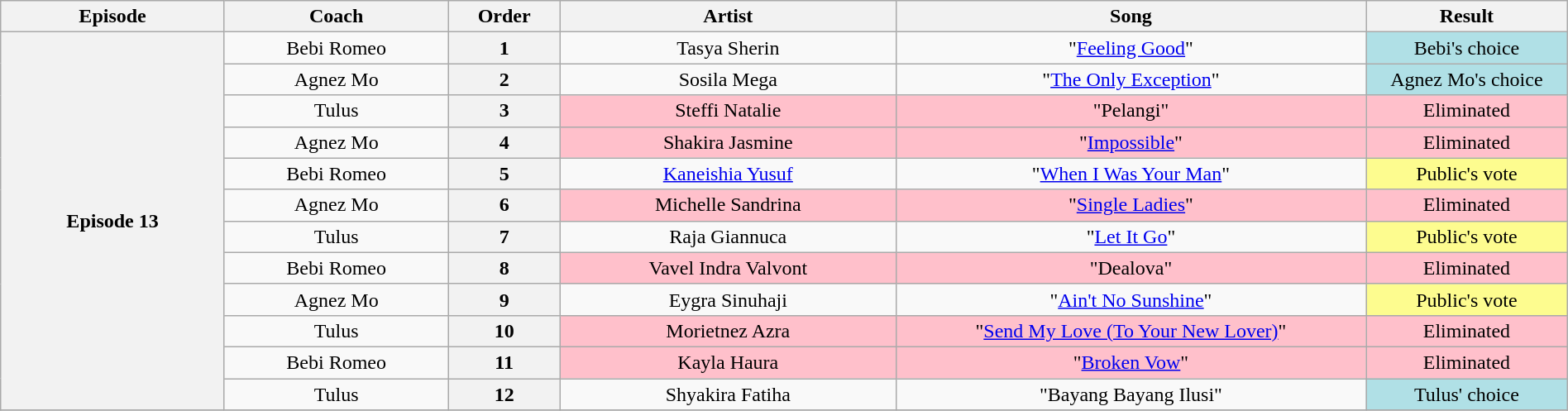<table class="wikitable" style="text-align:center; width:100%;">
<tr>
<th style="width:10%;">Episode</th>
<th style="width:10%;">Coach</th>
<th style="width:05%;">Order</th>
<th style="width:15%;">Artist</th>
<th style="width:21%;">Song</th>
<th style="width:9%;">Result</th>
</tr>
<tr>
<th rowspan="12">Episode 13<br><small></small></th>
<td>Bebi Romeo</td>
<th>1</th>
<td>Tasya Sherin</td>
<td>"<a href='#'>Feeling Good</a>"</td>
<td style="background:#b0e0e6">Bebi's choice</td>
</tr>
<tr>
<td>Agnez Mo</td>
<th>2</th>
<td>Sosila Mega</td>
<td>"<a href='#'>The Only Exception</a>"</td>
<td style="background:#b0e0e6">Agnez Mo's choice</td>
</tr>
<tr>
<td>Tulus</td>
<th>3</th>
<td style="background:pink;">Steffi Natalie</td>
<td style="background:pink;">"Pelangi"</td>
<td style="background:pink;">Eliminated</td>
</tr>
<tr>
<td>Agnez Mo</td>
<th>4</th>
<td style="background:pink;">Shakira Jasmine</td>
<td style="background:pink;">"<a href='#'>Impossible</a>"</td>
<td style="background:pink;">Eliminated</td>
</tr>
<tr>
<td>Bebi Romeo</td>
<th>5</th>
<td><a href='#'>Kaneishia Yusuf</a></td>
<td>"<a href='#'>When I Was Your Man</a>"</td>
<td style="background:#fdfc8f;">Public's vote</td>
</tr>
<tr>
<td>Agnez Mo</td>
<th>6</th>
<td style="background:pink;">Michelle Sandrina</td>
<td style="background:pink;">"<a href='#'>Single Ladies</a>"</td>
<td style="background:pink;">Eliminated</td>
</tr>
<tr>
<td>Tulus</td>
<th>7</th>
<td>Raja Giannuca</td>
<td>"<a href='#'>Let It Go</a>"</td>
<td style="background:#fdfc8f;">Public's vote</td>
</tr>
<tr>
<td>Bebi Romeo</td>
<th>8</th>
<td style="background:pink;">Vavel Indra Valvont</td>
<td style="background:pink;">"Dealova"</td>
<td style="background:pink;">Eliminated</td>
</tr>
<tr>
<td>Agnez Mo</td>
<th>9</th>
<td>Eygra Sinuhaji</td>
<td>"<a href='#'>Ain't No Sunshine</a>"</td>
<td style="background:#fdfc8f;">Public's vote</td>
</tr>
<tr>
<td>Tulus</td>
<th>10</th>
<td style="background:pink;">Morietnez Azra</td>
<td style="background:pink;">"<a href='#'>Send My Love (To Your New Lover)</a>"</td>
<td style="background:pink;">Eliminated</td>
</tr>
<tr>
<td>Bebi Romeo</td>
<th>11</th>
<td style="background:pink;">Kayla Haura</td>
<td style="background:pink;">"<a href='#'>Broken Vow</a>"</td>
<td style="background:pink;">Eliminated</td>
</tr>
<tr>
<td>Tulus</td>
<th>12</th>
<td>Shyakira Fatiha</td>
<td>"Bayang Bayang Ilusi"</td>
<td style="background:#b0e0e6">Tulus' choice</td>
</tr>
<tr>
</tr>
</table>
